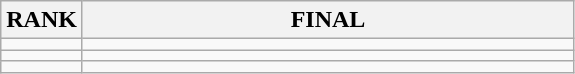<table class="wikitable">
<tr>
<th>RANK</th>
<th style="width: 20em">FINAL</th>
</tr>
<tr>
<td align="center"></td>
<td></td>
</tr>
<tr>
<td align="center"></td>
<td></td>
</tr>
<tr>
<td align="center"></td>
<td></td>
</tr>
</table>
